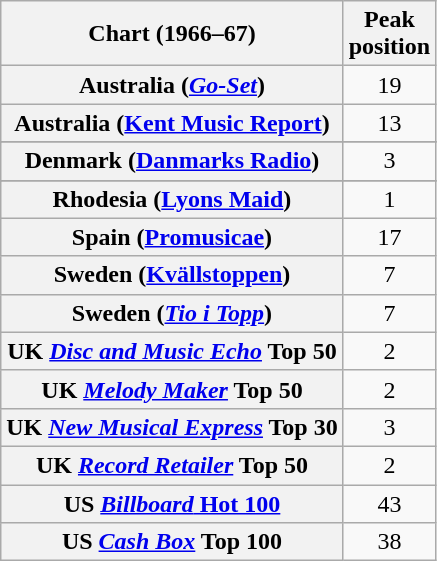<table class="wikitable sortable plainrowheaders" style="text-align:center">
<tr>
<th>Chart (1966–67)</th>
<th>Peak<br>position</th>
</tr>
<tr>
<th scope="row">Australia (<em><a href='#'>Go-Set</a></em>)</th>
<td>19</td>
</tr>
<tr>
<th scope="row">Australia (<a href='#'>Kent Music Report</a>)</th>
<td>13</td>
</tr>
<tr>
</tr>
<tr>
</tr>
<tr>
</tr>
<tr>
</tr>
<tr>
<th scope="row">Denmark (<a href='#'>Danmarks Radio</a>)</th>
<td>3</td>
</tr>
<tr>
</tr>
<tr>
</tr>
<tr>
</tr>
<tr>
</tr>
<tr>
</tr>
<tr>
<th scope="row">Rhodesia (<a href='#'>Lyons Maid</a>)</th>
<td>1</td>
</tr>
<tr>
<th scope="row">Spain (<a href='#'>Promusicae</a>)</th>
<td>17</td>
</tr>
<tr>
<th scope="row">Sweden (<a href='#'>Kvällstoppen</a>)</th>
<td>7</td>
</tr>
<tr>
<th scope="row">Sweden (<em><a href='#'>Tio i Topp</a></em>)</th>
<td>7</td>
</tr>
<tr>
<th scope="row">UK <em><a href='#'>Disc and Music Echo</a></em> Top 50</th>
<td>2</td>
</tr>
<tr>
<th scope="row">UK <em><a href='#'>Melody Maker</a></em> Top 50</th>
<td>2</td>
</tr>
<tr>
<th scope="row">UK <em><a href='#'>New Musical Express</a></em> Top 30</th>
<td>3</td>
</tr>
<tr>
<th scope="row">UK <em><a href='#'>Record Retailer</a></em> Top 50</th>
<td>2</td>
</tr>
<tr>
<th scope="row">US <a href='#'><em>Billboard</em> Hot 100</a></th>
<td>43</td>
</tr>
<tr>
<th scope="row">US <a href='#'><em>Cash Box</em></a> Top 100</th>
<td>38</td>
</tr>
</table>
